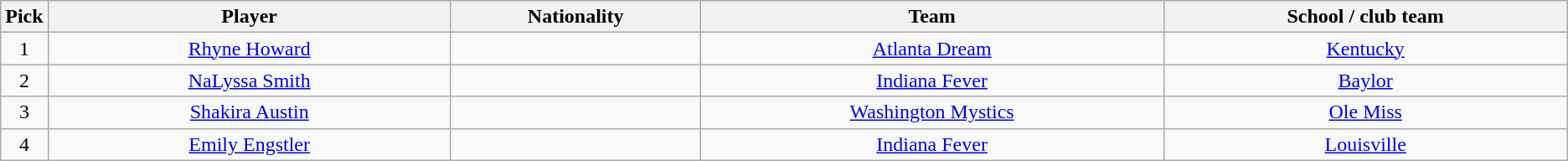<table class="wikitable" style="text-align: center;">
<tr>
<th width=30>Pick</th>
<th width=333>Player</th>
<th width=200>Nationality</th>
<th width=383>Team</th>
<th width=333>School / club team</th>
</tr>
<tr>
<td>1</td>
<td><a href='#'>Rhyne Howard</a></td>
<td></td>
<td><a href='#'>Atlanta Dream</a> </td>
<td><a href='#'>Kentucky</a></td>
</tr>
<tr>
<td>2</td>
<td><a href='#'>NaLyssa Smith</a></td>
<td></td>
<td><a href='#'>Indiana Fever</a></td>
<td><a href='#'>Baylor</a></td>
</tr>
<tr>
<td>3</td>
<td><a href='#'>Shakira Austin</a></td>
<td></td>
<td><a href='#'>Washington Mystics</a> </td>
<td><a href='#'>Ole Miss</a></td>
</tr>
<tr>
<td>4</td>
<td><a href='#'>Emily Engstler</a></td>
<td></td>
<td><a href='#'>Indiana Fever</a> </td>
<td><a href='#'>Louisville</a></td>
</tr>
</table>
